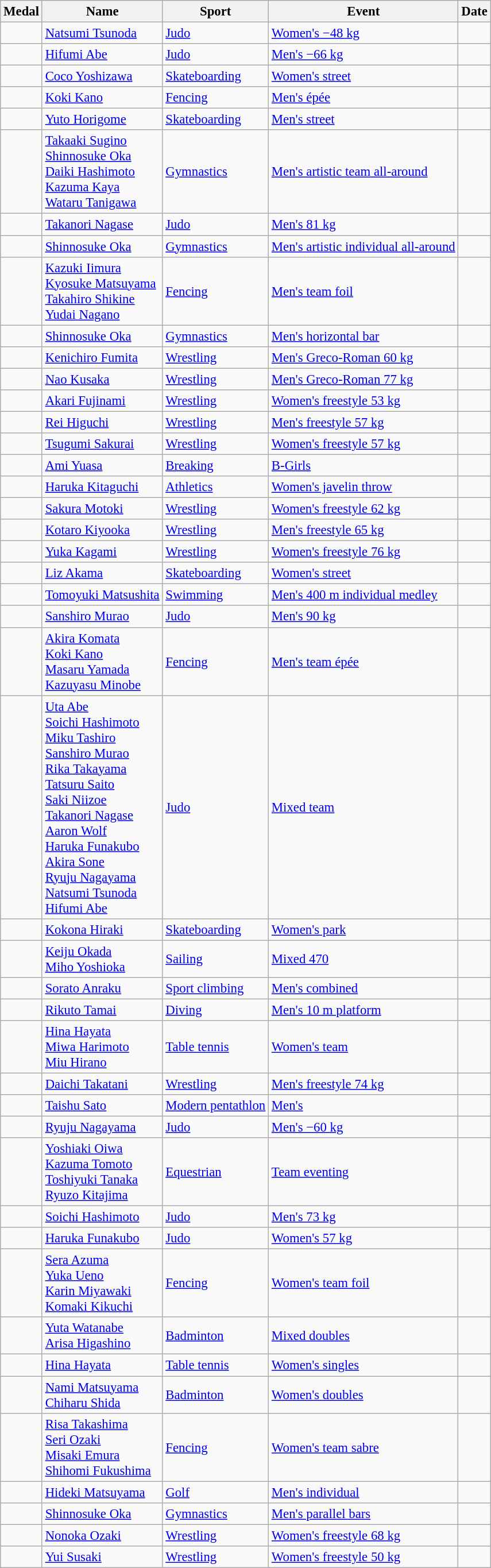<table class="wikitable sortable"  style="font-size:95%">
<tr>
<th>Medal</th>
<th>Name</th>
<th>Sport</th>
<th>Event</th>
<th>Date</th>
</tr>
<tr>
<td></td>
<td><a href='#'>Natsumi Tsunoda</a></td>
<td><a href='#'>Judo</a></td>
<td><a href='#'>Women's −48 kg</a></td>
<td></td>
</tr>
<tr>
<td></td>
<td><a href='#'>Hifumi Abe</a></td>
<td><a href='#'>Judo</a></td>
<td><a href='#'>Men's −66 kg</a></td>
<td></td>
</tr>
<tr>
<td></td>
<td><a href='#'>Coco Yoshizawa</a></td>
<td><a href='#'>Skateboarding</a></td>
<td><a href='#'>Women's street</a></td>
<td></td>
</tr>
<tr>
<td></td>
<td><a href='#'>Koki Kano</a></td>
<td><a href='#'>Fencing</a></td>
<td><a href='#'>Men's épée</a></td>
<td></td>
</tr>
<tr>
<td></td>
<td><a href='#'>Yuto Horigome</a></td>
<td><a href='#'>Skateboarding</a></td>
<td><a href='#'>Men's street</a></td>
<td></td>
</tr>
<tr>
<td></td>
<td><a href='#'>Takaaki Sugino</a><br><a href='#'>Shinnosuke Oka</a><br><a href='#'>Daiki Hashimoto</a><br><a href='#'>Kazuma Kaya</a><br><a href='#'>Wataru Tanigawa</a></td>
<td><a href='#'>Gymnastics</a></td>
<td><a href='#'>Men's artistic team all-around</a></td>
<td></td>
</tr>
<tr>
<td></td>
<td><a href='#'>Takanori Nagase</a></td>
<td><a href='#'>Judo</a></td>
<td><a href='#'>Men's 81 kg</a></td>
<td></td>
</tr>
<tr>
<td></td>
<td><a href='#'>Shinnosuke Oka</a></td>
<td><a href='#'>Gymnastics</a></td>
<td><a href='#'>Men's artistic individual all-around</a></td>
<td></td>
</tr>
<tr>
<td></td>
<td><a href='#'>Kazuki Iimura</a><br><a href='#'>Kyosuke Matsuyama</a><br><a href='#'>Takahiro Shikine</a><br><a href='#'>Yudai Nagano</a></td>
<td><a href='#'>Fencing</a></td>
<td><a href='#'>Men's team foil</a></td>
<td></td>
</tr>
<tr>
<td></td>
<td><a href='#'>Shinnosuke Oka</a></td>
<td><a href='#'>Gymnastics</a></td>
<td><a href='#'>Men's horizontal bar</a></td>
<td></td>
</tr>
<tr>
<td></td>
<td><a href='#'>Kenichiro Fumita</a></td>
<td><a href='#'>Wrestling</a></td>
<td><a href='#'>Men's Greco-Roman 60 kg</a></td>
<td></td>
</tr>
<tr>
<td></td>
<td><a href='#'>Nao Kusaka</a></td>
<td><a href='#'>Wrestling</a></td>
<td><a href='#'>Men's Greco-Roman 77 kg</a></td>
<td></td>
</tr>
<tr>
<td></td>
<td><a href='#'>Akari Fujinami</a></td>
<td><a href='#'>Wrestling</a></td>
<td><a href='#'>Women's freestyle 53 kg</a></td>
<td></td>
</tr>
<tr>
<td></td>
<td><a href='#'>Rei Higuchi</a></td>
<td><a href='#'>Wrestling</a></td>
<td><a href='#'>Men's freestyle 57 kg</a></td>
<td></td>
</tr>
<tr>
<td></td>
<td><a href='#'>Tsugumi Sakurai</a></td>
<td><a href='#'>Wrestling</a></td>
<td><a href='#'>Women's freestyle 57 kg</a></td>
<td></td>
</tr>
<tr>
<td></td>
<td><a href='#'>Ami Yuasa</a></td>
<td><a href='#'>Breaking</a></td>
<td><a href='#'>B-Girls</a></td>
<td></td>
</tr>
<tr>
<td></td>
<td><a href='#'>Haruka Kitaguchi</a></td>
<td><a href='#'>Athletics</a></td>
<td><a href='#'>Women's javelin throw</a></td>
<td></td>
</tr>
<tr>
<td></td>
<td><a href='#'>Sakura Motoki</a></td>
<td><a href='#'>Wrestling</a></td>
<td><a href='#'>Women's freestyle 62 kg</a></td>
<td></td>
</tr>
<tr>
<td></td>
<td><a href='#'>Kotaro Kiyooka</a></td>
<td><a href='#'>Wrestling</a></td>
<td><a href='#'>Men's freestyle 65 kg</a></td>
<td></td>
</tr>
<tr>
<td></td>
<td><a href='#'>Yuka Kagami</a></td>
<td><a href='#'>Wrestling</a></td>
<td><a href='#'>Women's freestyle 76 kg</a></td>
<td></td>
</tr>
<tr>
<td></td>
<td><a href='#'>Liz Akama</a></td>
<td><a href='#'>Skateboarding</a></td>
<td><a href='#'>Women's street</a></td>
<td></td>
</tr>
<tr>
<td></td>
<td><a href='#'>Tomoyuki Matsushita</a></td>
<td><a href='#'>Swimming</a></td>
<td><a href='#'>Men's 400 m individual medley</a></td>
<td></td>
</tr>
<tr>
<td></td>
<td><a href='#'>Sanshiro Murao</a></td>
<td><a href='#'>Judo</a></td>
<td><a href='#'>Men's 90 kg</a></td>
<td></td>
</tr>
<tr>
<td></td>
<td><a href='#'>Akira Komata</a><br><a href='#'>Koki Kano</a><br><a href='#'>Masaru Yamada</a><br><a href='#'>Kazuyasu Minobe</a></td>
<td><a href='#'>Fencing</a></td>
<td><a href='#'>Men's team épée</a></td>
<td></td>
</tr>
<tr>
<td></td>
<td><a href='#'>Uta Abe</a><br><a href='#'>Soichi Hashimoto</a><br><a href='#'>Miku Tashiro</a><br><a href='#'>Sanshiro Murao</a><br><a href='#'>Rika Takayama</a><br><a href='#'>Tatsuru Saito</a><br><a href='#'>Saki Niizoe</a><br><a href='#'>Takanori Nagase</a><br><a href='#'>Aaron Wolf</a><br><a href='#'>Haruka Funakubo</a><br><a href='#'>Akira Sone</a><br><a href='#'>Ryuju Nagayama</a><br><a href='#'>Natsumi Tsunoda</a><br><a href='#'>Hifumi Abe</a></td>
<td><a href='#'>Judo</a></td>
<td><a href='#'>Mixed team</a></td>
<td></td>
</tr>
<tr>
<td></td>
<td><a href='#'>Kokona Hiraki</a></td>
<td><a href='#'>Skateboarding</a></td>
<td><a href='#'>Women's park</a></td>
<td></td>
</tr>
<tr>
<td></td>
<td><a href='#'>Keiju Okada</a><br><a href='#'>Miho Yoshioka</a></td>
<td><a href='#'>Sailing</a></td>
<td><a href='#'>Mixed 470</a></td>
<td></td>
</tr>
<tr>
<td></td>
<td><a href='#'>Sorato Anraku</a></td>
<td><a href='#'>Sport climbing</a></td>
<td><a href='#'>Men's combined</a></td>
<td></td>
</tr>
<tr>
<td></td>
<td><a href='#'>Rikuto Tamai</a></td>
<td><a href='#'>Diving</a></td>
<td><a href='#'>Men's 10 m platform</a></td>
<td></td>
</tr>
<tr>
<td></td>
<td><a href='#'>Hina Hayata</a><br><a href='#'>Miwa Harimoto</a><br><a href='#'>Miu Hirano</a></td>
<td><a href='#'>Table tennis</a></td>
<td><a href='#'>Women's team</a></td>
<td></td>
</tr>
<tr>
<td></td>
<td><a href='#'>Daichi Takatani</a></td>
<td><a href='#'>Wrestling</a></td>
<td><a href='#'>Men's freestyle 74 kg</a></td>
<td></td>
</tr>
<tr>
<td></td>
<td><a href='#'>Taishu Sato</a></td>
<td><a href='#'>Modern pentathlon</a></td>
<td><a href='#'>Men's</a></td>
<td></td>
</tr>
<tr>
<td></td>
<td><a href='#'>Ryuju Nagayama</a></td>
<td><a href='#'>Judo</a></td>
<td><a href='#'>Men's −60 kg</a></td>
<td></td>
</tr>
<tr>
<td></td>
<td><a href='#'>Yoshiaki Oiwa</a><br><a href='#'>Kazuma Tomoto</a><br><a href='#'>Toshiyuki Tanaka</a><br><a href='#'>Ryuzo Kitajima</a></td>
<td><a href='#'>Equestrian</a></td>
<td><a href='#'>Team eventing</a></td>
<td></td>
</tr>
<tr>
<td></td>
<td><a href='#'>Soichi Hashimoto</a></td>
<td><a href='#'>Judo</a></td>
<td><a href='#'>Men's 73 kg</a></td>
<td></td>
</tr>
<tr>
<td></td>
<td><a href='#'>Haruka Funakubo</a></td>
<td><a href='#'>Judo</a></td>
<td><a href='#'>Women's 57 kg</a></td>
<td></td>
</tr>
<tr>
<td></td>
<td><a href='#'>Sera Azuma</a><br><a href='#'>Yuka Ueno</a><br><a href='#'>Karin Miyawaki</a><br><a href='#'>Komaki Kikuchi</a></td>
<td><a href='#'>Fencing</a></td>
<td><a href='#'>Women's team foil</a></td>
<td></td>
</tr>
<tr>
<td></td>
<td><a href='#'>Yuta Watanabe</a><br><a href='#'>Arisa Higashino</a></td>
<td><a href='#'>Badminton</a></td>
<td><a href='#'>Mixed doubles</a></td>
<td></td>
</tr>
<tr>
<td></td>
<td><a href='#'>Hina Hayata</a></td>
<td><a href='#'>Table tennis</a></td>
<td><a href='#'>Women's singles</a></td>
<td></td>
</tr>
<tr>
<td></td>
<td><a href='#'>Nami Matsuyama</a><br><a href='#'>Chiharu Shida</a></td>
<td><a href='#'>Badminton</a></td>
<td><a href='#'>Women's doubles</a></td>
<td></td>
</tr>
<tr>
<td></td>
<td><a href='#'>Risa Takashima</a><br><a href='#'>Seri Ozaki</a><br><a href='#'>Misaki Emura</a><br><a href='#'>Shihomi Fukushima</a></td>
<td><a href='#'>Fencing</a></td>
<td><a href='#'>Women's team sabre</a></td>
<td></td>
</tr>
<tr>
<td></td>
<td><a href='#'>Hideki Matsuyama</a></td>
<td><a href='#'>Golf</a></td>
<td><a href='#'>Men's individual</a></td>
<td></td>
</tr>
<tr>
<td></td>
<td><a href='#'>Shinnosuke Oka</a></td>
<td><a href='#'>Gymnastics</a></td>
<td><a href='#'>Men's parallel bars</a></td>
<td></td>
</tr>
<tr>
<td></td>
<td><a href='#'>Nonoka Ozaki</a></td>
<td><a href='#'>Wrestling</a></td>
<td><a href='#'>Women's freestyle 68 kg</a></td>
<td></td>
</tr>
<tr>
<td></td>
<td><a href='#'>Yui Susaki</a></td>
<td><a href='#'>Wrestling</a></td>
<td><a href='#'>Women's freestyle 50 kg</a></td>
<td></td>
</tr>
</table>
